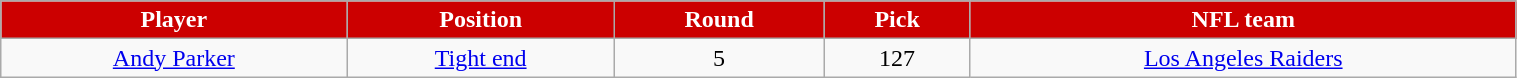<table class="wikitable" width="80%">
<tr align="center" style="background:#CC0000; color:white">
<td><strong>Player</strong></td>
<td><strong>Position</strong></td>
<td><strong>Round</strong></td>
<td><strong>Pick</strong></td>
<td><strong>NFL team</strong></td>
</tr>
<tr align="center">
<td><a href='#'>Andy Parker</a></td>
<td><a href='#'>Tight end</a></td>
<td>5</td>
<td>127</td>
<td><a href='#'>Los Angeles Raiders</a></td>
</tr>
</table>
